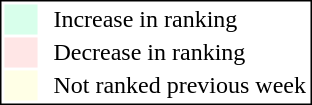<table style="border:1px solid black; float:right;">
<tr>
<td style="background:#D8FFEB; width:20px;"></td>
<td> </td>
<td>Increase in ranking</td>
</tr>
<tr>
<td style="background:#FFE6E6; width:20px;"></td>
<td> </td>
<td>Decrease in ranking</td>
</tr>
<tr>
<td style="background:#FFFFE6; width:20px;"></td>
<td> </td>
<td>Not ranked previous week</td>
</tr>
</table>
